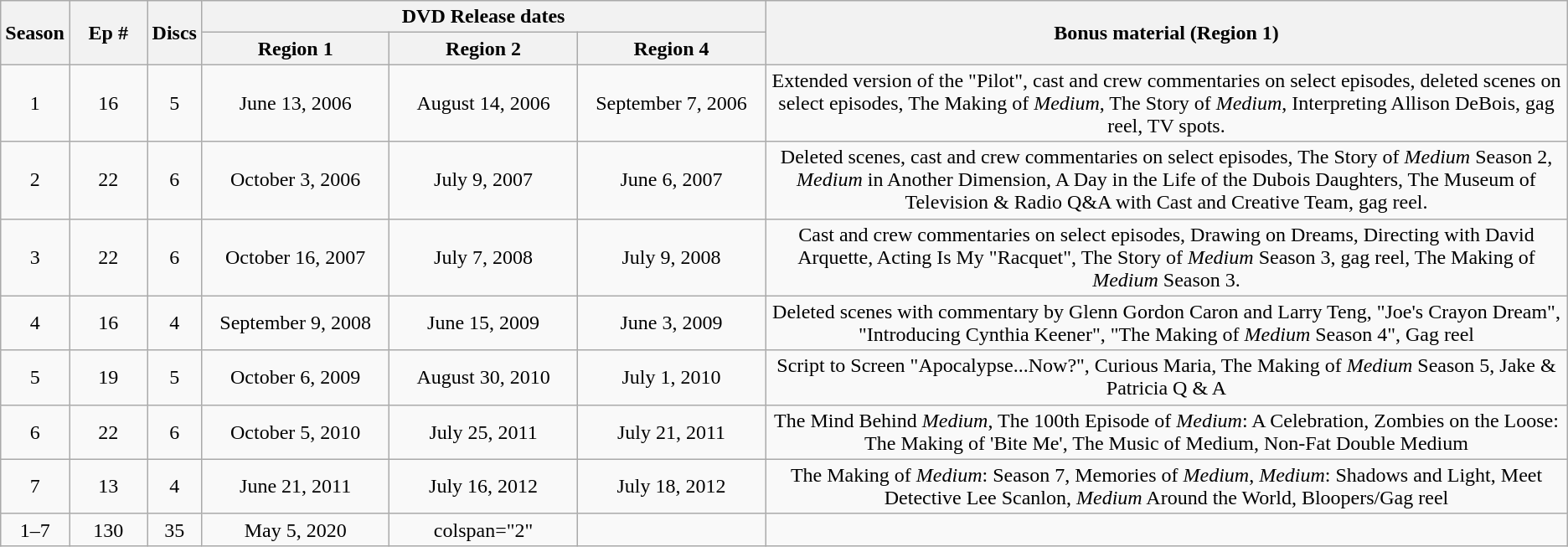<table class="wikitable">
<tr>
<th rowspan="2">Season</th>
<th style="width:5%;" rowspan="2">Ep #</th>
<th rowspan="2">Discs</th>
<th colspan="3">DVD Release dates</th>
<th rowspan="2">Bonus material (Region 1)</th>
</tr>
<tr>
<th style="width:12%;">Region 1</th>
<th style="width:12%;">Region 2</th>
<th style="width:12%;">Region 4</th>
</tr>
<tr style="text-align: center">
<td>1</td>
<td>16</td>
<td>5</td>
<td>June 13, 2006</td>
<td>August 14, 2006</td>
<td>September 7, 2006</td>
<td>Extended version of the "Pilot", cast and crew commentaries on select episodes, deleted scenes on select episodes, The Making of <em>Medium</em>, The Story of <em>Medium</em>, Interpreting Allison DeBois, gag reel, TV spots.</td>
</tr>
<tr style="text-align: center">
<td>2</td>
<td>22</td>
<td>6</td>
<td>October 3, 2006</td>
<td>July 9, 2007</td>
<td>June 6, 2007</td>
<td>Deleted scenes, cast and crew commentaries on select episodes, The Story of <em>Medium</em> Season 2, <em>Medium</em> in Another Dimension, A Day in the Life of the Dubois Daughters, The Museum of Television & Radio Q&A with Cast and Creative Team, gag reel.</td>
</tr>
<tr style="text-align: center">
<td>3</td>
<td>22</td>
<td>6</td>
<td>October 16, 2007</td>
<td>July 7, 2008</td>
<td>July 9, 2008</td>
<td>Cast and crew commentaries on select episodes, Drawing on Dreams, Directing with David Arquette, Acting Is My "Racquet", The Story of <em>Medium</em> Season 3, gag reel, The Making of <em>Medium</em> Season 3.</td>
</tr>
<tr style="text-align: center">
<td>4</td>
<td>16</td>
<td>4</td>
<td>September 9, 2008</td>
<td>June 15, 2009</td>
<td>June 3, 2009</td>
<td>Deleted scenes with commentary by Glenn Gordon Caron and Larry Teng, "Joe's Crayon Dream", "Introducing Cynthia Keener", "The Making of <em>Medium</em> Season 4", Gag reel</td>
</tr>
<tr style="text-align: center">
<td>5</td>
<td>19</td>
<td>5</td>
<td>October 6, 2009</td>
<td>August 30, 2010</td>
<td>July 1, 2010</td>
<td>Script to Screen "Apocalypse...Now?", Curious Maria, The Making of <em>Medium</em> Season 5, Jake & Patricia Q & A</td>
</tr>
<tr style="text-align: center">
<td>6</td>
<td>22</td>
<td>6</td>
<td>October 5, 2010</td>
<td>July 25, 2011</td>
<td>July 21, 2011</td>
<td>The Mind Behind <em>Medium</em>, The 100th Episode of <em>Medium</em>: A Celebration, Zombies on the Loose: The Making of 'Bite Me', The Music of Medium, Non-Fat Double Medium</td>
</tr>
<tr style="text-align: center">
<td>7</td>
<td>13</td>
<td>4</td>
<td>June 21, 2011</td>
<td>July 16, 2012</td>
<td>July 18, 2012</td>
<td>The Making of <em>Medium</em>: Season 7, Memories of <em>Medium</em>, <em>Medium</em>: Shadows and Light, Meet Detective Lee Scanlon, <em>Medium</em> Around the World, Bloopers/Gag reel</td>
</tr>
<tr style="text-align: center">
<td>1–7</td>
<td>130</td>
<td>35</td>
<td>May 5, 2020</td>
<td>colspan="2" </td>
<td></td>
</tr>
</table>
